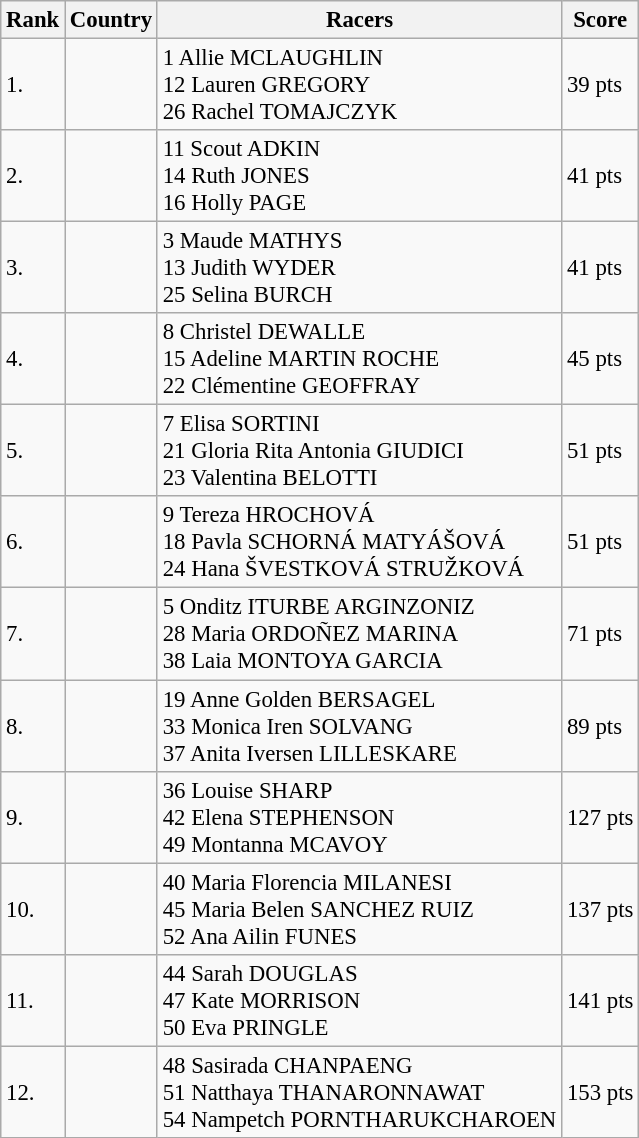<table class="wikitable sortable" style="text-align:left;font-size:95%">
<tr>
<th>Rank</th>
<th>Country</th>
<th>Racers</th>
<th>Score</th>
</tr>
<tr>
<td>1.</td>
<td></td>
<td>1	Allie MCLAUGHLIN<br>12	Lauren GREGORY<br>26	Rachel TOMAJCZYK</td>
<td>39 pts</td>
</tr>
<tr>
<td>2.</td>
<td></td>
<td>11	Scout ADKIN<br>14	Ruth JONES<br>16	Holly PAGE</td>
<td>41 pts</td>
</tr>
<tr>
<td>3.</td>
<td></td>
<td>3	Maude MATHYS<br>13	Judith WYDER<br>25	Selina BURCH</td>
<td>41 pts</td>
</tr>
<tr>
<td>4.</td>
<td></td>
<td>8	Christel DEWALLE<br>15	Adeline MARTIN ROCHE<br>22	Clémentine GEOFFRAY</td>
<td>45 pts</td>
</tr>
<tr>
<td>5.</td>
<td></td>
<td>7	Elisa SORTINI<br>21	Gloria Rita Antonia GIUDICI<br>23	Valentina BELOTTI</td>
<td>51 pts</td>
</tr>
<tr>
<td>6.</td>
<td></td>
<td>9	Tereza HROCHOVÁ<br>18	Pavla SCHORNÁ MATYÁŠOVÁ<br>24	Hana ŠVESTKOVÁ STRUŽKOVÁ</td>
<td>51 pts</td>
</tr>
<tr>
<td>7.</td>
<td></td>
<td>5	Onditz ITURBE ARGINZONIZ<br>28	Maria ORDOÑEZ MARINA<br>38	Laia MONTOYA GARCIA</td>
<td>71 pts</td>
</tr>
<tr>
<td>8.</td>
<td></td>
<td>19	Anne Golden BERSAGEL<br>33	Monica Iren SOLVANG<br>37	Anita Iversen LILLESKARE</td>
<td>89 pts</td>
</tr>
<tr>
<td>9.</td>
<td></td>
<td>36	Louise SHARP<br>42	Elena STEPHENSON<br>49	Montanna MCAVOY</td>
<td>127 pts</td>
</tr>
<tr>
<td>10.</td>
<td></td>
<td>40	Maria Florencia MILANESI<br>45	Maria Belen SANCHEZ RUIZ<br>52	Ana Ailin FUNES</td>
<td>137 pts</td>
</tr>
<tr>
<td>11.</td>
<td></td>
<td>44	Sarah DOUGLAS<br>47	Kate MORRISON<br>50	Eva PRINGLE</td>
<td>141 pts</td>
</tr>
<tr>
<td>12.</td>
<td></td>
<td>48	Sasirada CHANPAENG<br>51	Natthaya THANARONNAWAT<br>54	Nampetch PORNTHARUKCHAROEN</td>
<td>153 pts</td>
</tr>
</table>
